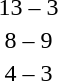<table style="text-align:center">
<tr>
<th width=200></th>
<th width=100></th>
<th width=200></th>
</tr>
<tr>
<td align=right><strong></strong></td>
<td>13 – 3</td>
<td align=left></td>
</tr>
<tr>
<td align=right></td>
<td>8 – 9</td>
<td align=left><strong></strong></td>
</tr>
<tr>
<td align=right><strong></strong></td>
<td>4 – 3</td>
<td align=left></td>
</tr>
</table>
